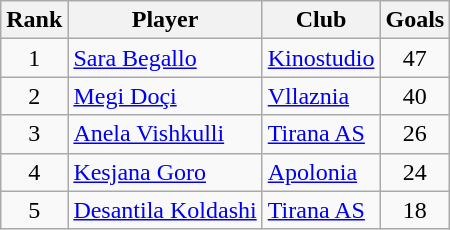<table class="wikitable" style="text-align:center">
<tr>
<th>Rank</th>
<th>Player</th>
<th>Club</th>
<th>Goals</th>
</tr>
<tr>
<td rowspan=1>1</td>
<td align="left"> <a href='#'>Sara Begallo</a></td>
<td align="left"><a href='#'>Kinostudio</a></td>
<td rowspan=1>47</td>
</tr>
<tr>
<td rowspan=1>2</td>
<td align="left"> <a href='#'>Megi Doçi</a></td>
<td align="left"><a href='#'>Vllaznia</a></td>
<td rowspan=1>40</td>
</tr>
<tr>
<td rowspan=1>3</td>
<td align="left"> <a href='#'>Anela Vishkulli</a></td>
<td align="left"><a href='#'>Tirana AS</a></td>
<td rowspan=1>26</td>
</tr>
<tr>
<td rowspan=1>4</td>
<td align="left">  <a href='#'>Kesjana Goro</a></td>
<td align="left"><a href='#'>Apolonia</a></td>
<td rowspan=1>24</td>
</tr>
<tr>
<td rowspan=1>5</td>
<td align="left"> <a href='#'>Desantila Koldashi</a></td>
<td align="left"><a href='#'>Tirana AS</a></td>
<td rowspan=1>18</td>
</tr>
</table>
